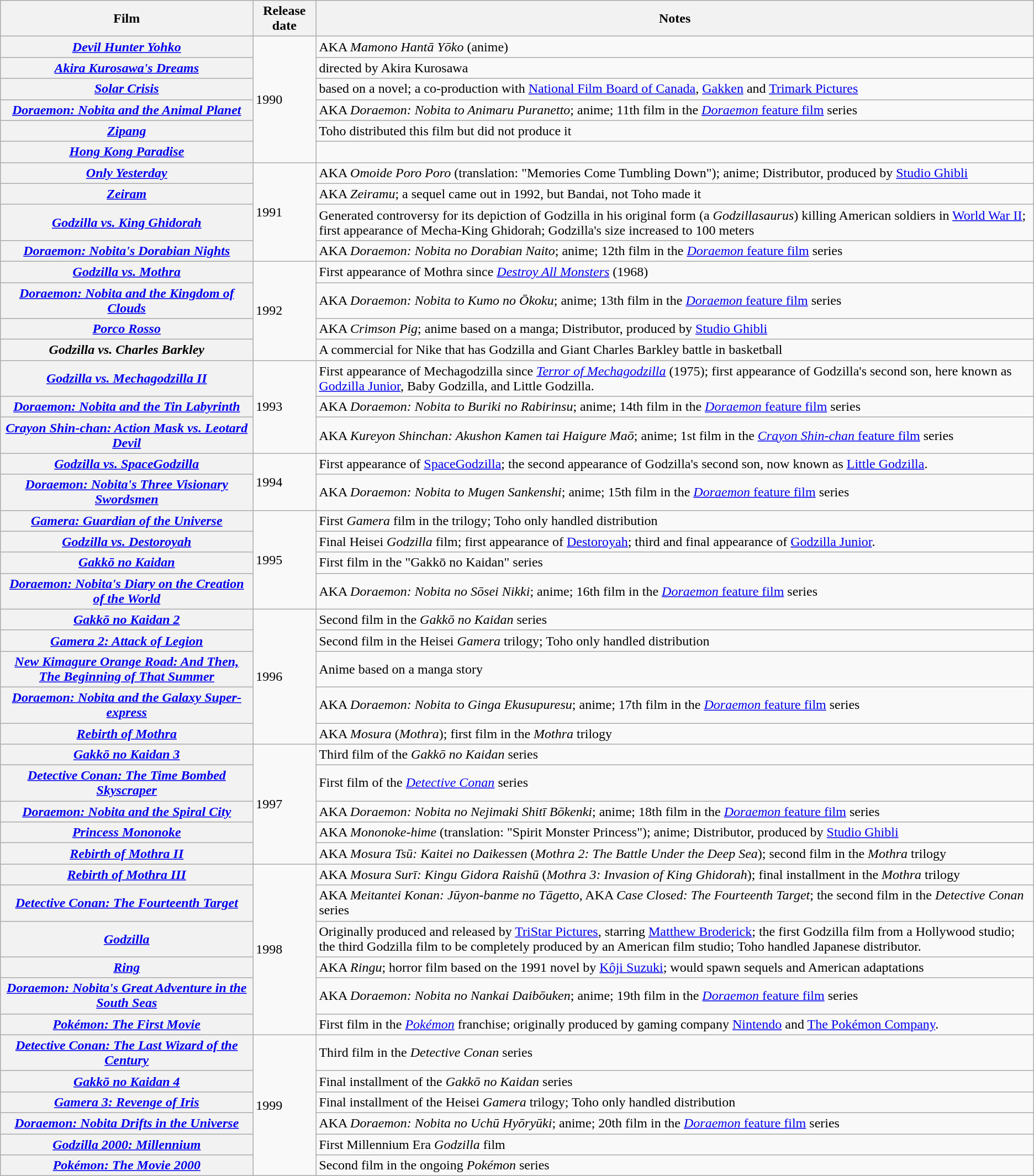<table class="wikitable">
<tr>
<th>Film</th>
<th>Release date</th>
<th>Notes</th>
</tr>
<tr>
<th scope="row"><em><a href='#'>Devil Hunter Yohko</a></em></th>
<td rowspan="6">1990</td>
<td>AKA <em>Mamono Hantā Yōko</em> (anime)</td>
</tr>
<tr>
<th scope="row"><em><a href='#'>Akira Kurosawa's Dreams</a></em></th>
<td>directed by Akira Kurosawa</td>
</tr>
<tr>
<th scope="row"><em><a href='#'>Solar Crisis</a></em></th>
<td>based on a novel; a co-production with <a href='#'>National Film Board of Canada</a>, <a href='#'>Gakken</a> and <a href='#'>Trimark Pictures</a></td>
</tr>
<tr>
<th scope="row"><em><a href='#'>Doraemon: Nobita and the Animal Planet</a></em></th>
<td>AKA <em>Doraemon: Nobita to Animaru Puranetto</em>; anime; 11th film in the <a href='#'><em>Doraemon</em> feature film</a> series</td>
</tr>
<tr>
<th scope="row"><em><a href='#'>Zipang</a></em></th>
<td>Toho distributed this film but did not produce it</td>
</tr>
<tr>
<th scope="row"><em><a href='#'>Hong Kong Paradise</a></em></th>
<td></td>
</tr>
<tr>
<th scope="row"><em><a href='#'>Only Yesterday</a></em></th>
<td rowspan="4">1991</td>
<td>AKA <em>Omoide Poro Poro</em> (translation: "Memories Come Tumbling Down"); anime; Distributor, produced by <a href='#'>Studio Ghibli</a></td>
</tr>
<tr>
<th scope="row"><em><a href='#'>Zeiram</a></em></th>
<td>AKA <em>Zeiramu</em>; a sequel came out in 1992, but Bandai, not Toho made it</td>
</tr>
<tr>
<th scope="row"><em><a href='#'>Godzilla vs. King Ghidorah</a></em></th>
<td>Generated controversy for its depiction of Godzilla in his original form (a <em>Godzillasaurus</em>) killing American soldiers in <a href='#'>World War II</a>; first appearance of Mecha-King Ghidorah; Godzilla's size increased to 100 meters</td>
</tr>
<tr>
<th scope="row"><em><a href='#'>Doraemon: Nobita's Dorabian Nights</a></em></th>
<td>AKA <em>Doraemon: Nobita no Dorabian Naito</em>; anime; 12th film in the <a href='#'><em>Doraemon</em> feature film</a> series</td>
</tr>
<tr>
<th scope="row"><em><a href='#'>Godzilla vs. Mothra</a></em></th>
<td rowspan="4">1992</td>
<td>First appearance of Mothra since <em><a href='#'>Destroy All Monsters</a></em> (1968)</td>
</tr>
<tr>
<th scope="row"><em><a href='#'>Doraemon: Nobita and the Kingdom of Clouds</a></em></th>
<td>AKA <em>Doraemon: Nobita to Kumo no Ōkoku</em>; anime; 13th film in the <a href='#'><em>Doraemon</em> feature film</a> series</td>
</tr>
<tr>
<th scope="row"><em><a href='#'>Porco Rosso</a></em></th>
<td>AKA <em>Crimson Pig</em>; anime based on a manga; Distributor, produced by <a href='#'>Studio Ghibli</a></td>
</tr>
<tr>
<th scope="row"><em>Godzilla vs. Charles Barkley</em></th>
<td>A commercial for Nike that has Godzilla and Giant Charles Barkley battle in basketball</td>
</tr>
<tr>
<th scope="row"><em><a href='#'>Godzilla vs. Mechagodzilla II</a></em></th>
<td rowspan="3">1993</td>
<td>First appearance of Mechagodzilla since <em><a href='#'>Terror of Mechagodzilla</a></em> (1975); first appearance of Godzilla's second son, here known as <a href='#'>Godzilla Junior</a>, Baby Godzilla, and Little Godzilla.</td>
</tr>
<tr>
<th scope="row"><em><a href='#'>Doraemon: Nobita and the Tin Labyrinth</a></em></th>
<td>AKA <em>Doraemon: Nobita to Buriki no Rabirinsu</em>; anime; 14th film in the <a href='#'><em>Doraemon</em> feature film</a> series</td>
</tr>
<tr>
<th scope="row"><em><a href='#'>Crayon Shin-chan: Action Mask vs. Leotard Devil</a></em></th>
<td>AKA <em>Kureyon Shinchan: Akushon Kamen tai Haigure Maō</em>; anime; 1st film in the <a href='#'><em>Crayon Shin-chan</em> feature film</a> series</td>
</tr>
<tr>
<th scope="row"><em><a href='#'>Godzilla vs. SpaceGodzilla</a></em></th>
<td rowspan="2">1994</td>
<td>First appearance of <a href='#'>SpaceGodzilla</a>; the second appearance of Godzilla's second son, now known as <a href='#'>Little Godzilla</a>.</td>
</tr>
<tr>
<th scope="row"><em><a href='#'>Doraemon: Nobita's Three Visionary Swordsmen</a></em></th>
<td>AKA <em>Doraemon: Nobita to Mugen Sankenshi</em>; anime; 15th film in the <a href='#'><em>Doraemon</em> feature film</a> series</td>
</tr>
<tr>
<th scope="row"><em><a href='#'>Gamera: Guardian of the Universe</a></em></th>
<td rowspan="4">1995</td>
<td>First <em>Gamera</em> film in the trilogy; Toho only handled distribution</td>
</tr>
<tr>
<th scope="row"><em><a href='#'>Godzilla vs. Destoroyah</a></em></th>
<td>Final Heisei <em>Godzilla</em> film; first appearance of <a href='#'>Destoroyah</a>; third and final appearance of <a href='#'>Godzilla Junior</a>.</td>
</tr>
<tr>
<th scope="row"><em><a href='#'>Gakkō no Kaidan</a></em></th>
<td>First film in the "Gakkō no Kaidan" series</td>
</tr>
<tr>
<th scope="row"><em><a href='#'>Doraemon: Nobita's Diary on the Creation of the World</a></em></th>
<td>AKA <em>Doraemon: Nobita no Sōsei Nikki</em>; anime; 16th film in the <a href='#'><em>Doraemon</em> feature film</a> series</td>
</tr>
<tr>
<th scope="row"><em><a href='#'>Gakkō no Kaidan 2</a></em></th>
<td rowspan="5">1996</td>
<td>Second film in the <em>Gakkō no Kaidan</em> series</td>
</tr>
<tr>
<th scope="row"><em><a href='#'>Gamera 2: Attack of Legion</a></em></th>
<td>Second film in the Heisei <em>Gamera</em> trilogy; Toho only handled distribution</td>
</tr>
<tr>
<th scope="row"><em><a href='#'>New Kimagure Orange Road: And Then, The Beginning of That Summer</a></em></th>
<td>Anime based on a manga story</td>
</tr>
<tr>
<th scope="row"><em><a href='#'>Doraemon: Nobita and the Galaxy Super-express</a></em></th>
<td>AKA <em>Doraemon: Nobita to Ginga Ekusupuresu</em>; anime; 17th film in the <a href='#'><em>Doraemon</em> feature film</a> series</td>
</tr>
<tr>
<th scope="row"><em><a href='#'>Rebirth of Mothra</a></em></th>
<td>AKA <em>Mosura</em> (<em>Mothra</em>); first film in the <em>Mothra</em> trilogy</td>
</tr>
<tr>
<th scope="row"><em><a href='#'>Gakkō no Kaidan 3</a></em></th>
<td rowspan="5">1997</td>
<td>Third film of the <em>Gakkō no Kaidan</em> series</td>
</tr>
<tr>
<th scope="row"><em><a href='#'>Detective Conan: The Time Bombed Skyscraper</a></em></th>
<td>First film of the <em><a href='#'>Detective Conan</a></em> series</td>
</tr>
<tr>
<th scope="row"><em><a href='#'>Doraemon: Nobita and the Spiral City</a></em></th>
<td>AKA <em>Doraemon: Nobita no Nejimaki Shitī Bōkenki</em>; anime; 18th film in the <a href='#'><em>Doraemon</em> feature film</a> series</td>
</tr>
<tr>
<th scope="row"><em><a href='#'>Princess Mononoke</a></em></th>
<td>AKA <em>Mononoke-hime</em> (translation: "Spirit Monster Princess"); anime; Distributor, produced by <a href='#'>Studio Ghibli</a></td>
</tr>
<tr>
<th scope="row"><em><a href='#'>Rebirth of Mothra II</a></em></th>
<td>AKA <em>Mosura Tsū: Kaitei no Daikessen</em> (<em>Mothra 2: The Battle Under the Deep Sea</em>); second film in the <em>Mothra</em> trilogy</td>
</tr>
<tr>
<th scope="row"><em><a href='#'>Rebirth of Mothra III</a></em></th>
<td rowspan="6">1998</td>
<td>AKA <em>Mosura Surī: Kingu Gidora Raishū</em> (<em>Mothra 3: Invasion of King Ghidorah</em>); final installment in the <em>Mothra</em> trilogy</td>
</tr>
<tr>
<th scope="row"><em><a href='#'>Detective Conan: The Fourteenth Target</a></em></th>
<td>AKA <em>Meitantei Konan: Jūyon-banme no Tāgetto</em>, AKA <em>Case Closed: The Fourteenth Target</em>; the second film in the <em>Detective Conan</em> series</td>
</tr>
<tr>
<th scope="row"><em><a href='#'>Godzilla</a></em></th>
<td>Originally produced and released by <a href='#'>TriStar Pictures</a>, starring <a href='#'>Matthew Broderick</a>; the first Godzilla film from a Hollywood studio; the third Godzilla film to be completely produced by an American film studio; Toho handled Japanese distributor.</td>
</tr>
<tr>
<th scope="row"><em><a href='#'>Ring</a></em></th>
<td>AKA <em>Ringu</em>; horror film based on the 1991 novel by <a href='#'>Kôji Suzuki</a>; would spawn sequels and American adaptations</td>
</tr>
<tr>
<th scope="row"><em><a href='#'>Doraemon: Nobita's Great Adventure in the South Seas</a></em></th>
<td>AKA <em>Doraemon: Nobita no Nankai Daibōuken</em>; anime; 19th film in the <a href='#'><em>Doraemon</em> feature film</a> series</td>
</tr>
<tr>
<th scope="row"><em><a href='#'>Pokémon: The First Movie</a></em></th>
<td>First film in the <em><a href='#'>Pokémon</a></em> franchise; originally produced by gaming company <a href='#'>Nintendo</a> and <a href='#'>The Pokémon Company</a>.</td>
</tr>
<tr>
<th scope="row"><em><a href='#'>Detective Conan: The Last Wizard of the Century</a></em></th>
<td rowspan="6">1999</td>
<td>Third film in the <em>Detective Conan</em> series</td>
</tr>
<tr>
<th scope="row"><em><a href='#'>Gakkō no Kaidan 4</a></em></th>
<td>Final installment of the <em>Gakkō no Kaidan</em> series</td>
</tr>
<tr>
<th scope="row"><em><a href='#'>Gamera 3: Revenge of Iris</a></em></th>
<td>Final installment of the Heisei <em>Gamera</em> trilogy; Toho only handled distribution</td>
</tr>
<tr>
<th scope="row"><em><a href='#'>Doraemon: Nobita Drifts in the Universe</a></em></th>
<td>AKA <em>Doraemon: Nobita no Uchū Hyōryūki</em>; anime; 20th film in the <a href='#'><em>Doraemon</em> feature film</a> series</td>
</tr>
<tr>
<th scope="row"><em><a href='#'>Godzilla 2000: Millennium</a></em></th>
<td>First Millennium Era <em>Godzilla</em> film</td>
</tr>
<tr>
<th scope="row"><em><a href='#'>Pokémon: The Movie 2000</a></em></th>
<td>Second film in the ongoing <em>Pokémon</em> series</td>
</tr>
</table>
